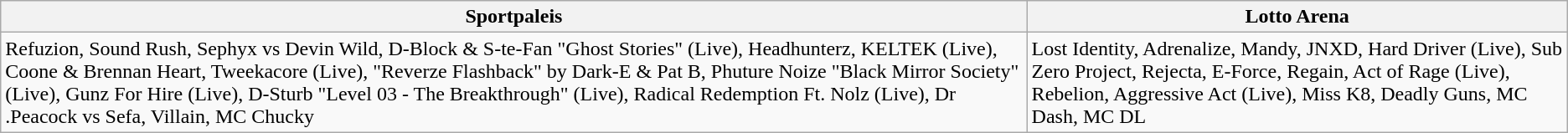<table class="wikitable">
<tr>
<th><strong>Sportpaleis</strong></th>
<th><strong>Lotto Arena</strong></th>
</tr>
<tr>
<td>Refuzion, Sound Rush, Sephyx vs Devin Wild, D-Block & S-te-Fan "Ghost Stories" (Live), Headhunterz, KELTEK (Live), Coone & Brennan Heart, Tweekacore (Live), "Reverze Flashback" by Dark-E & Pat B, Phuture Noize "Black Mirror Society" (Live), Gunz For Hire (Live), D-Sturb "Level 03 - The Breakthrough" (Live), Radical Redemption Ft. Nolz (Live), Dr .Peacock vs Sefa, Villain, MC Chucky</td>
<td>Lost Identity, Adrenalize, Mandy, JNXD, Hard Driver (Live), Sub Zero Project, Rejecta, E-Force, Regain, Act of Rage (Live), Rebelion, Aggressive Act (Live), Miss K8, Deadly Guns, MC Dash, MC DL</td>
</tr>
</table>
